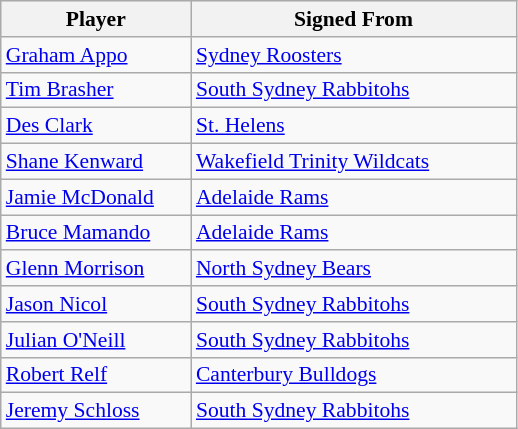<table class="wikitable" style="font-size:90%">
<tr style="background:#efefef;">
<th style="width:120px;">Player</th>
<th style="width:210px;">Signed From</th>
</tr>
<tr>
<td><a href='#'>Graham Appo</a></td>
<td> <a href='#'>Sydney Roosters</a></td>
</tr>
<tr>
<td><a href='#'>Tim Brasher</a></td>
<td> <a href='#'>South Sydney Rabbitohs</a></td>
</tr>
<tr>
<td><a href='#'>Des Clark</a></td>
<td> <a href='#'>St. Helens</a></td>
</tr>
<tr>
<td><a href='#'>Shane Kenward</a></td>
<td> <a href='#'>Wakefield Trinity Wildcats</a></td>
</tr>
<tr>
<td><a href='#'>Jamie McDonald</a></td>
<td> <a href='#'>Adelaide Rams</a></td>
</tr>
<tr>
<td><a href='#'>Bruce Mamando</a></td>
<td> <a href='#'>Adelaide Rams</a></td>
</tr>
<tr>
<td><a href='#'>Glenn Morrison</a></td>
<td> <a href='#'>North Sydney Bears</a></td>
</tr>
<tr>
<td><a href='#'>Jason Nicol</a></td>
<td> <a href='#'>South Sydney Rabbitohs</a></td>
</tr>
<tr>
<td><a href='#'>Julian O'Neill</a></td>
<td> <a href='#'>South Sydney Rabbitohs</a></td>
</tr>
<tr>
<td><a href='#'>Robert Relf</a></td>
<td> <a href='#'>Canterbury Bulldogs</a></td>
</tr>
<tr>
<td><a href='#'>Jeremy Schloss</a></td>
<td> <a href='#'>South Sydney Rabbitohs</a></td>
</tr>
</table>
